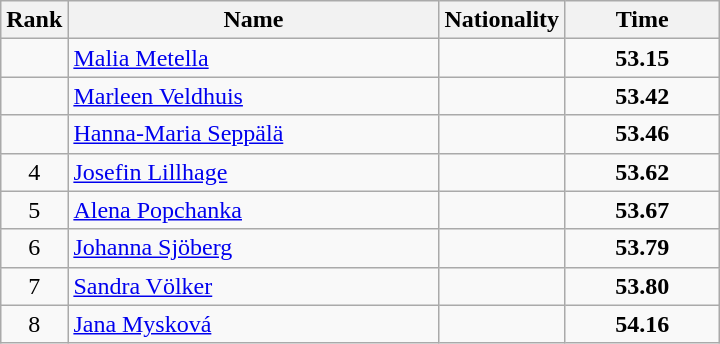<table class="wikitable">
<tr>
<th>Rank</th>
<th style="width: 15em">Name</th>
<th>Nationality</th>
<th style="width: 6em">Time</th>
</tr>
<tr>
<td align="center"></td>
<td><a href='#'>Malia Metella</a></td>
<td></td>
<td align="center"><strong>53.15</strong></td>
</tr>
<tr>
<td align="center"></td>
<td><a href='#'>Marleen Veldhuis</a></td>
<td></td>
<td align="center"><strong>53.42</strong></td>
</tr>
<tr>
<td align="center"></td>
<td><a href='#'>Hanna-Maria Seppälä</a></td>
<td></td>
<td align="center"><strong>53.46</strong></td>
</tr>
<tr>
<td align="center">4</td>
<td><a href='#'>Josefin Lillhage</a></td>
<td></td>
<td align="center"><strong>53.62</strong></td>
</tr>
<tr>
<td align="center">5</td>
<td><a href='#'>Alena Popchanka</a></td>
<td></td>
<td align="center"><strong>53.67</strong></td>
</tr>
<tr>
<td align="center">6</td>
<td><a href='#'>Johanna Sjöberg</a></td>
<td></td>
<td align="center"><strong>53.79</strong></td>
</tr>
<tr>
<td align="center">7</td>
<td><a href='#'>Sandra Völker</a></td>
<td></td>
<td align="center"><strong>53.80</strong></td>
</tr>
<tr>
<td align="center">8</td>
<td><a href='#'>Jana Mysková</a></td>
<td></td>
<td align="center"><strong>54.16</strong></td>
</tr>
</table>
